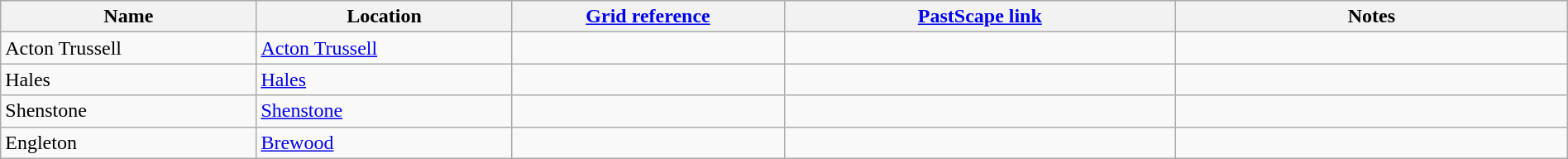<table class="wikitable sortable" border="1" style="width: 100%">
<tr>
<th scope="col">Name</th>
<th scope="col">Location</th>
<th scope="col"><a href='#'>Grid reference</a></th>
<th scope="col" class="unsortable" width="25%"><a href='#'>PastScape link</a></th>
<th scope="col" class="unsortable" width="25%">Notes</th>
</tr>
<tr>
<td>Acton Trussell</td>
<td><a href='#'>Acton Trussell</a></td>
<td></td>
<td></td>
<td></td>
</tr>
<tr>
<td>Hales</td>
<td><a href='#'>Hales</a></td>
<td></td>
<td></td>
<td></td>
</tr>
<tr>
<td>Shenstone</td>
<td><a href='#'>Shenstone</a></td>
<td></td>
<td></td>
<td></td>
</tr>
<tr>
<td>Engleton</td>
<td><a href='#'>Brewood</a></td>
<td></td>
<td></td>
<td></td>
</tr>
</table>
